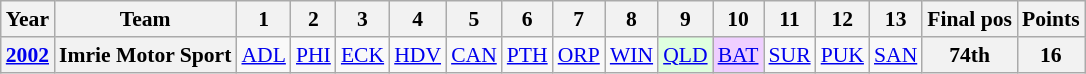<table class="wikitable" style="text-align:center; font-size:90%">
<tr>
<th>Year</th>
<th>Team</th>
<th>1</th>
<th>2</th>
<th>3</th>
<th>4</th>
<th>5</th>
<th>6</th>
<th>7</th>
<th>8</th>
<th>9</th>
<th>10</th>
<th>11</th>
<th>12</th>
<th>13</th>
<th>Final pos</th>
<th>Points</th>
</tr>
<tr>
<th><a href='#'>2002</a></th>
<th>Imrie Motor Sport</th>
<td><a href='#'>ADL</a></td>
<td><a href='#'>PHI</a></td>
<td><a href='#'>ECK</a></td>
<td><a href='#'>HDV</a></td>
<td><a href='#'>CAN</a></td>
<td><a href='#'>PTH</a></td>
<td><a href='#'>ORP</a></td>
<td><a href='#'>WIN</a></td>
<td style="background:#dfffdf;"><a href='#'>QLD</a><br></td>
<td style="background:#EFCFFF;"><a href='#'>BAT</a><br></td>
<td><a href='#'>SUR</a></td>
<td><a href='#'>PUK</a></td>
<td><a href='#'>SAN</a></td>
<th>74th</th>
<th>16</th>
</tr>
</table>
